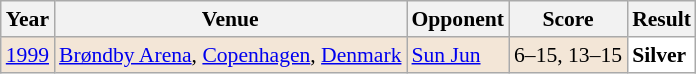<table class="sortable wikitable" style="font-size: 90%;">
<tr>
<th>Year</th>
<th>Venue</th>
<th>Opponent</th>
<th>Score</th>
<th>Result</th>
</tr>
<tr style="background:#F3E6D7">
<td align="center"><a href='#'>1999</a></td>
<td align="left"><a href='#'>Brøndby Arena</a>, <a href='#'>Copenhagen</a>, <a href='#'>Denmark</a></td>
<td align="left"> <a href='#'>Sun Jun</a></td>
<td align="left">6–15, 13–15</td>
<td style="text-align:left; background:white"> <strong>Silver</strong></td>
</tr>
</table>
